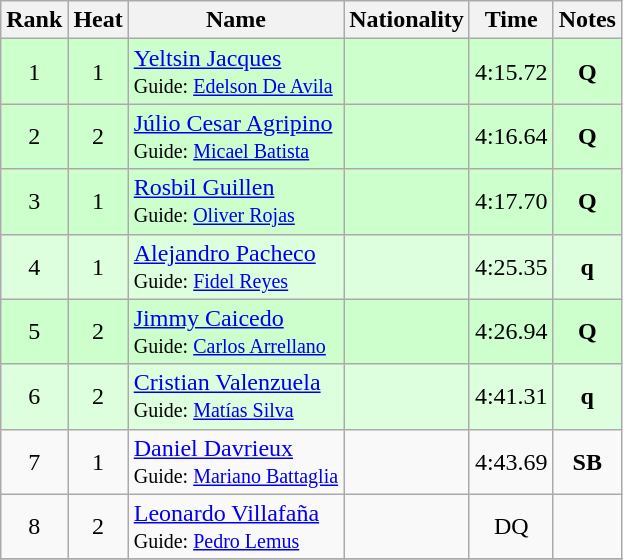<table class="wikitable sortable" style="text-align:center">
<tr>
<th>Rank</th>
<th>Heat</th>
<th>Name</th>
<th>Nationality</th>
<th>Time</th>
<th>Notes</th>
</tr>
<tr bgcolor=ccffcc>
<td>1</td>
<td>1</td>
<td align=left><a href='#'>Yeltsin Jacques</a><br><small>Guide: <a href='#'>Edelson De Avila</a></small></td>
<td align=left></td>
<td>4:15.72</td>
<td><strong>Q</strong></td>
</tr>
<tr bgcolor=ccffcc>
<td>2</td>
<td>2</td>
<td align=left><a href='#'>Júlio Cesar Agripino</a><br><small>Guide: <a href='#'>Micael Batista</a></small></td>
<td align=left></td>
<td>4:16.64</td>
<td><strong>Q</strong></td>
</tr>
<tr bgcolor=ccffcc>
<td>3</td>
<td>1</td>
<td align=left><a href='#'>Rosbil Guillen</a><br><small>Guide: <a href='#'>Oliver Rojas</a></small></td>
<td align=left></td>
<td>4:17.70</td>
<td><strong>Q</strong></td>
</tr>
<tr bgcolor=ddffdd>
<td>4</td>
<td>1</td>
<td align=left><a href='#'>Alejandro Pacheco</a><br><small>Guide: <a href='#'>Fidel Reyes</a></small></td>
<td align=left></td>
<td>4:25.35</td>
<td><strong>q</strong></td>
</tr>
<tr bgcolor=ccffcc>
<td>5</td>
<td>2</td>
<td align=left><a href='#'>Jimmy Caicedo</a><br><small>Guide: <a href='#'>Carlos Arrellano</a></small></td>
<td align=left></td>
<td>4:26.94</td>
<td><strong>Q</strong></td>
</tr>
<tr bgcolor=ddffdd>
<td>6</td>
<td>2</td>
<td align=left><a href='#'>Cristian Valenzuela</a><br><small>Guide: <a href='#'>Matías Silva</a></small></td>
<td align=left></td>
<td>4:41.31</td>
<td><strong>q</strong></td>
</tr>
<tr>
<td>7</td>
<td>1</td>
<td align=left><a href='#'>Daniel Davrieux</a><br><small>Guide: <a href='#'>Mariano Battaglia</a></small></td>
<td align=left></td>
<td>4:43.69</td>
<td><strong>SB</strong></td>
</tr>
<tr>
<td>8</td>
<td>2</td>
<td align=left><a href='#'>Leonardo Villafaña</a><br><small>Guide: <a href='#'>Pedro Lemus</a></small></td>
<td align=left></td>
<td>DQ</td>
<td></td>
</tr>
<tr>
</tr>
</table>
